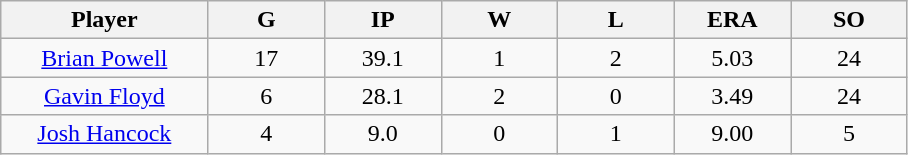<table class="wikitable sortable">
<tr>
<th bgcolor="#DDDDFF" width="16%">Player</th>
<th bgcolor="#DDDDFF" width="9%">G</th>
<th bgcolor="#DDDDFF" width="9%">IP</th>
<th bgcolor="#DDDDFF" width="9%">W</th>
<th bgcolor="#DDDDFF" width="9%">L</th>
<th bgcolor="#DDDDFF" width="9%">ERA</th>
<th bgcolor="#DDDDFF" width="9%">SO</th>
</tr>
<tr align=center>
<td><a href='#'>Brian Powell</a></td>
<td>17</td>
<td>39.1</td>
<td>1</td>
<td>2</td>
<td>5.03</td>
<td>24</td>
</tr>
<tr align=center>
<td><a href='#'>Gavin Floyd</a></td>
<td>6</td>
<td>28.1</td>
<td>2</td>
<td>0</td>
<td>3.49</td>
<td>24</td>
</tr>
<tr align=center>
<td><a href='#'>Josh Hancock</a></td>
<td>4</td>
<td>9.0</td>
<td>0</td>
<td>1</td>
<td>9.00</td>
<td>5</td>
</tr>
</table>
